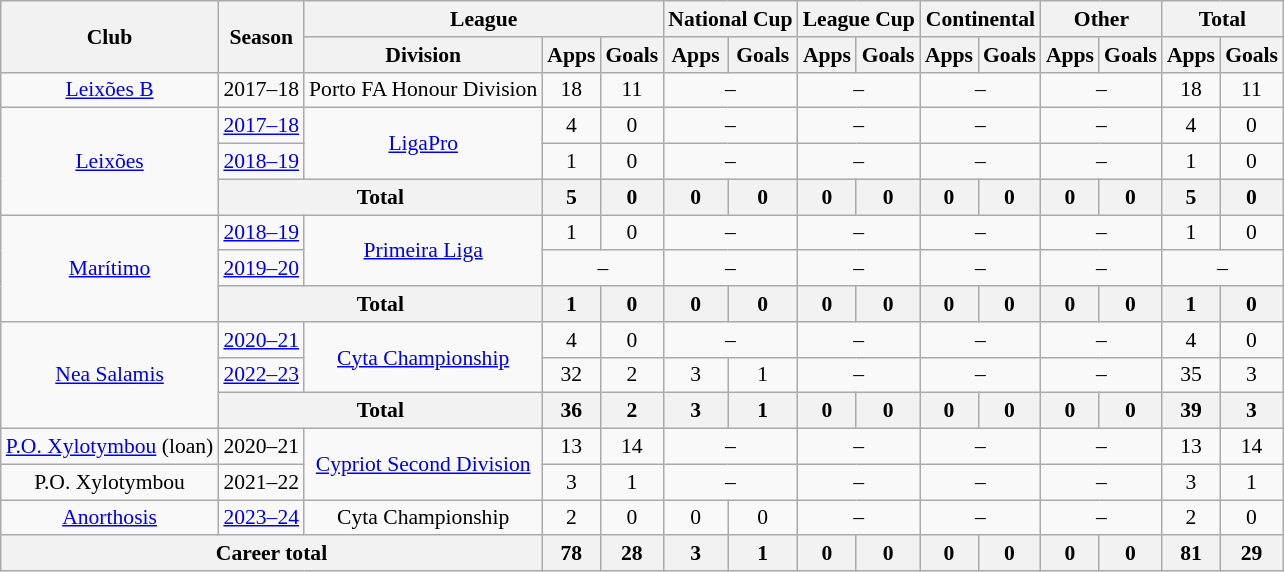<table class="wikitable" style="font-size:90%; text-align: center">
<tr>
<th rowspan="2">Club</th>
<th rowspan="2">Season</th>
<th colspan="3">League</th>
<th colspan="2">National Cup</th>
<th colspan="2">League Cup</th>
<th colspan="2">Continental</th>
<th colspan="2">Other</th>
<th colspan="2">Total</th>
</tr>
<tr>
<th>Division</th>
<th>Apps</th>
<th>Goals</th>
<th>Apps</th>
<th>Goals</th>
<th>Apps</th>
<th>Goals</th>
<th>Apps</th>
<th>Goals</th>
<th>Apps</th>
<th>Goals</th>
<th>Apps</th>
<th>Goals</th>
</tr>
<tr>
<td><a href='#'>Leixões B</a></td>
<td>2017–18</td>
<td>Porto FA Honour Division</td>
<td>18</td>
<td>11</td>
<td colspan="2">–</td>
<td colspan="2">–</td>
<td colspan="2">–</td>
<td colspan="2">–</td>
<td>18</td>
<td>11</td>
</tr>
<tr>
<td rowspan="3"><a href='#'>Leixões</a></td>
<td><a href='#'>2017–18</a></td>
<td rowspan="2"><a href='#'>LigaPro</a></td>
<td>4</td>
<td>0</td>
<td colspan="2">–</td>
<td colspan="2">–</td>
<td colspan="2">–</td>
<td colspan="2">–</td>
<td>4</td>
<td>0</td>
</tr>
<tr>
<td><a href='#'>2018–19</a></td>
<td>1</td>
<td>0</td>
<td colspan="2">–</td>
<td colspan="2">–</td>
<td colspan="2">–</td>
<td colspan="2">–</td>
<td>1</td>
<td>0</td>
</tr>
<tr>
<th colspan="2"><strong>Total</strong></th>
<th>5</th>
<th>0</th>
<th>0</th>
<th>0</th>
<th>0</th>
<th>0</th>
<th>0</th>
<th>0</th>
<th>0</th>
<th>0</th>
<th>5</th>
<th>0</th>
</tr>
<tr>
<td rowspan="3"><a href='#'>Marítimo</a></td>
<td><a href='#'>2018–19</a></td>
<td rowspan="2"><a href='#'>Primeira Liga</a></td>
<td>1</td>
<td>0</td>
<td colspan="2">–</td>
<td colspan="2">–</td>
<td colspan="2">–</td>
<td colspan="2">–</td>
<td>1</td>
<td>0</td>
</tr>
<tr>
<td><a href='#'>2019–20</a></td>
<td colspan="2">–</td>
<td colspan="2">–</td>
<td colspan="2">–</td>
<td colspan="2">–</td>
<td colspan="2">–</td>
<td colspan="2">–</td>
</tr>
<tr>
<th colspan="2"><strong>Total</strong></th>
<th>1</th>
<th>0</th>
<th>0</th>
<th>0</th>
<th>0</th>
<th>0</th>
<th>0</th>
<th>0</th>
<th>0</th>
<th>0</th>
<th>1</th>
<th>0</th>
</tr>
<tr>
<td rowspan="3"><a href='#'>Nea Salamis</a></td>
<td><a href='#'>2020–21</a></td>
<td rowspan="2"><a href='#'>Cyta Championship</a></td>
<td>4</td>
<td>0</td>
<td colspan="2">–</td>
<td colspan="2">–</td>
<td colspan="2">–</td>
<td colspan="2">–</td>
<td>4</td>
<td>0</td>
</tr>
<tr>
<td><a href='#'>2022–23</a></td>
<td>32</td>
<td>2</td>
<td>3</td>
<td>1</td>
<td colspan="2">–</td>
<td colspan="2">–</td>
<td colspan="2">–</td>
<td>35</td>
<td>3</td>
</tr>
<tr>
<th colspan="2"><strong>Total</strong></th>
<th>36</th>
<th>2</th>
<th>3</th>
<th>1</th>
<th>0</th>
<th>0</th>
<th>0</th>
<th>0</th>
<th>0</th>
<th>0</th>
<th>39</th>
<th>3</th>
</tr>
<tr>
<td><a href='#'>P.O. Xylotymbou</a> (loan)</td>
<td>2020–21</td>
<td rowspan="2"><a href='#'>Cypriot Second Division</a></td>
<td>13</td>
<td>14</td>
<td colspan="2">–</td>
<td colspan="2">–</td>
<td colspan="2">–</td>
<td colspan="2">–</td>
<td>13</td>
<td>14</td>
</tr>
<tr>
<td>P.O. Xylotymbou</td>
<td>2021–22</td>
<td>3</td>
<td>1</td>
<td colspan="2">–</td>
<td colspan="2">–</td>
<td colspan="2">–</td>
<td colspan="2">–</td>
<td>3</td>
<td>1</td>
</tr>
<tr>
<td><a href='#'>Anorthosis</a></td>
<td><a href='#'>2023–24</a></td>
<td>Cyta Championship</td>
<td>2</td>
<td>0</td>
<td>0</td>
<td>0</td>
<td colspan="2">–</td>
<td colspan="2">–</td>
<td colspan="2">–</td>
<td>2</td>
<td>0</td>
</tr>
<tr>
<th colspan="3"><strong>Career total</strong></th>
<th>78</th>
<th>28</th>
<th>3</th>
<th>1</th>
<th>0</th>
<th>0</th>
<th>0</th>
<th>0</th>
<th>0</th>
<th>0</th>
<th>81</th>
<th>29</th>
</tr>
</table>
